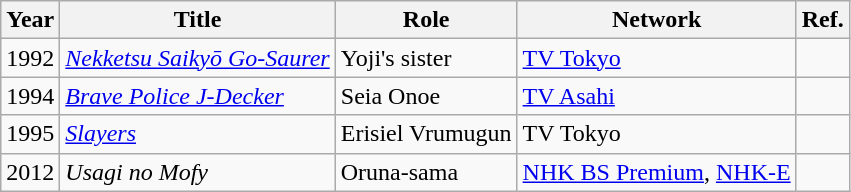<table class="wikitable">
<tr>
<th>Year</th>
<th>Title</th>
<th>Role</th>
<th>Network</th>
<th>Ref.</th>
</tr>
<tr>
<td>1992</td>
<td><em><a href='#'>Nekketsu Saikyō Go-Saurer</a></em></td>
<td>Yoji's sister</td>
<td><a href='#'>TV Tokyo</a></td>
<td></td>
</tr>
<tr>
<td>1994</td>
<td><em><a href='#'>Brave Police J-Decker</a></em></td>
<td>Seia Onoe</td>
<td><a href='#'>TV Asahi</a></td>
<td></td>
</tr>
<tr>
<td>1995</td>
<td><em><a href='#'>Slayers</a></em></td>
<td>Erisiel Vrumugun</td>
<td>TV Tokyo</td>
<td></td>
</tr>
<tr>
<td>2012</td>
<td><em>Usagi no Mofy</em></td>
<td>Oruna-sama</td>
<td><a href='#'>NHK BS Premium</a>, <a href='#'>NHK-E</a></td>
<td></td>
</tr>
</table>
